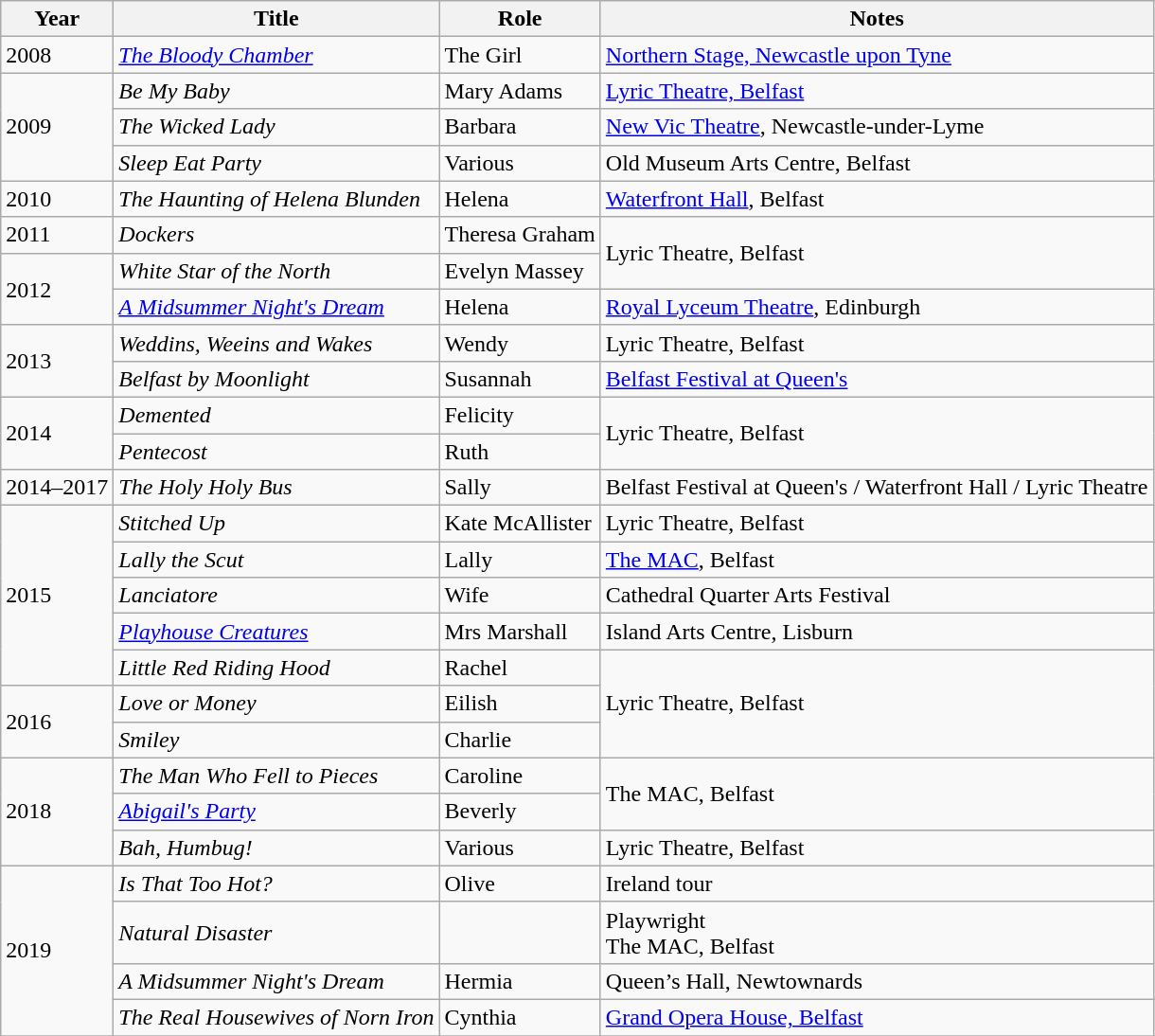<table class="wikitable sortable">
<tr>
<th>Year</th>
<th>Title</th>
<th>Role</th>
<th class="unsortable">Notes</th>
</tr>
<tr>
<td>2008</td>
<td><em><a href='#'>The Bloody Chamber</a></em></td>
<td>The Girl</td>
<td><a href='#'>Northern Stage, Newcastle upon Tyne</a></td>
</tr>
<tr>
<td rowspan="3">2009</td>
<td><em>Be My Baby</em></td>
<td>Mary Adams</td>
<td><a href='#'>Lyric Theatre, Belfast</a></td>
</tr>
<tr>
<td><em>The Wicked Lady</em></td>
<td>Barbara</td>
<td><a href='#'>New Vic Theatre</a>, Newcastle-under-Lyme</td>
</tr>
<tr>
<td><em>Sleep Eat Party</em></td>
<td>Various</td>
<td>Old Museum Arts Centre, Belfast</td>
</tr>
<tr>
<td>2010</td>
<td><em>The Haunting of Helena Blunden</em></td>
<td>Helena</td>
<td><a href='#'>Waterfront Hall</a>, Belfast</td>
</tr>
<tr>
<td>2011</td>
<td><em>Dockers</em></td>
<td>Theresa Graham</td>
<td rowspan="2">Lyric Theatre, Belfast</td>
</tr>
<tr>
<td rowspan="2">2012</td>
<td><em>White Star of the North</em></td>
<td>Evelyn Massey</td>
</tr>
<tr>
<td><em><a href='#'>A Midsummer Night's Dream</a></em></td>
<td>Helena</td>
<td><a href='#'>Royal Lyceum Theatre</a>, Edinburgh</td>
</tr>
<tr>
<td rowspan="2">2013</td>
<td><em>Weddins, Weeins and Wakes</em></td>
<td>Wendy</td>
<td>Lyric Theatre, Belfast</td>
</tr>
<tr>
<td><em>Belfast by Moonlight</em></td>
<td>Susannah</td>
<td><a href='#'>Belfast Festival at Queen's</a></td>
</tr>
<tr>
<td rowspan="2">2014</td>
<td><em>Demented</em></td>
<td>Felicity</td>
<td rowspan="2">Lyric Theatre, Belfast</td>
</tr>
<tr>
<td><em>Pentecost</em></td>
<td>Ruth</td>
</tr>
<tr>
<td>2014–2017</td>
<td><em>The Holy Holy Bus</em></td>
<td>Sally</td>
<td>Belfast Festival at Queen's / Waterfront Hall / Lyric Theatre</td>
</tr>
<tr>
<td rowspan="5">2015</td>
<td><em>Stitched Up</em></td>
<td>Kate McAllister</td>
<td>Lyric Theatre, Belfast</td>
</tr>
<tr>
<td><em>Lally the Scut</em></td>
<td>Lally</td>
<td><a href='#'>The MAC</a>, Belfast</td>
</tr>
<tr>
<td><em>Lanciatore</em></td>
<td>Wife</td>
<td>Cathedral Quarter Arts Festival</td>
</tr>
<tr>
<td><em><a href='#'>Playhouse Creatures</a></em></td>
<td>Mrs Marshall</td>
<td>Island Arts Centre, Lisburn</td>
</tr>
<tr>
<td><em>Little Red Riding Hood</em></td>
<td>Rachel</td>
<td rowspan="3">Lyric Theatre, Belfast</td>
</tr>
<tr>
<td rowspan="2">2016</td>
<td><em>Love or Money</em></td>
<td>Eilish</td>
</tr>
<tr>
<td><em>Smiley</em></td>
<td>Charlie</td>
</tr>
<tr>
<td rowspan="3">2018</td>
<td><em>The Man Who Fell to Pieces</em></td>
<td>Caroline</td>
<td rowspan="2">The MAC, Belfast</td>
</tr>
<tr>
<td><em><a href='#'>Abigail's Party</a></em></td>
<td>Beverly</td>
</tr>
<tr>
<td><em>Bah, Humbug!</em></td>
<td>Various</td>
<td>Lyric Theatre, Belfast</td>
</tr>
<tr>
<td rowspan="4">2019</td>
<td><em>Is That Too Hot?</em></td>
<td>Olive</td>
<td>Ireland tour</td>
</tr>
<tr>
<td><em>Natural Disaster</em></td>
<td></td>
<td>Playwright<br>The MAC, Belfast</td>
</tr>
<tr>
<td><em>A Midsummer Night's Dream</em></td>
<td>Hermia</td>
<td>Queen’s Hall, Newtownards</td>
</tr>
<tr>
<td><em>The Real Housewives of Norn Iron</em></td>
<td>Cynthia</td>
<td><a href='#'>Grand Opera House, Belfast</a></td>
</tr>
<tr>
</tr>
</table>
